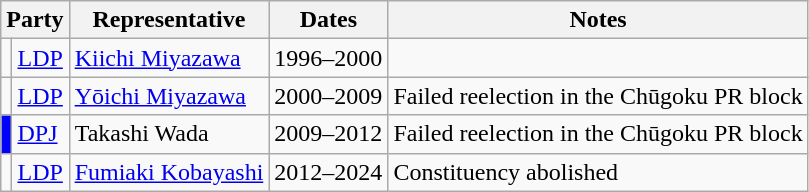<table class=wikitable>
<tr valign=bottom>
<th colspan="2">Party</th>
<th>Representative</th>
<th>Dates</th>
<th>Notes</th>
</tr>
<tr>
<td bgcolor=></td>
<td><a href='#'>LDP</a></td>
<td><a href='#'>Kiichi Miyazawa</a></td>
<td>1996–2000</td>
<td></td>
</tr>
<tr>
<td bgcolor=></td>
<td><a href='#'>LDP</a></td>
<td><a href='#'>Yōichi Miyazawa</a></td>
<td>2000–2009</td>
<td>Failed reelection in the Chūgoku PR block</td>
</tr>
<tr>
<td bgcolor=blue></td>
<td><a href='#'>DPJ</a></td>
<td>Takashi Wada</td>
<td>2009–2012</td>
<td>Failed reelection in the Chūgoku PR block</td>
</tr>
<tr>
<td bgcolor=></td>
<td><a href='#'>LDP</a></td>
<td><a href='#'>Fumiaki Kobayashi</a></td>
<td>2012–2024</td>
<td>Constituency abolished</td>
</tr>
</table>
